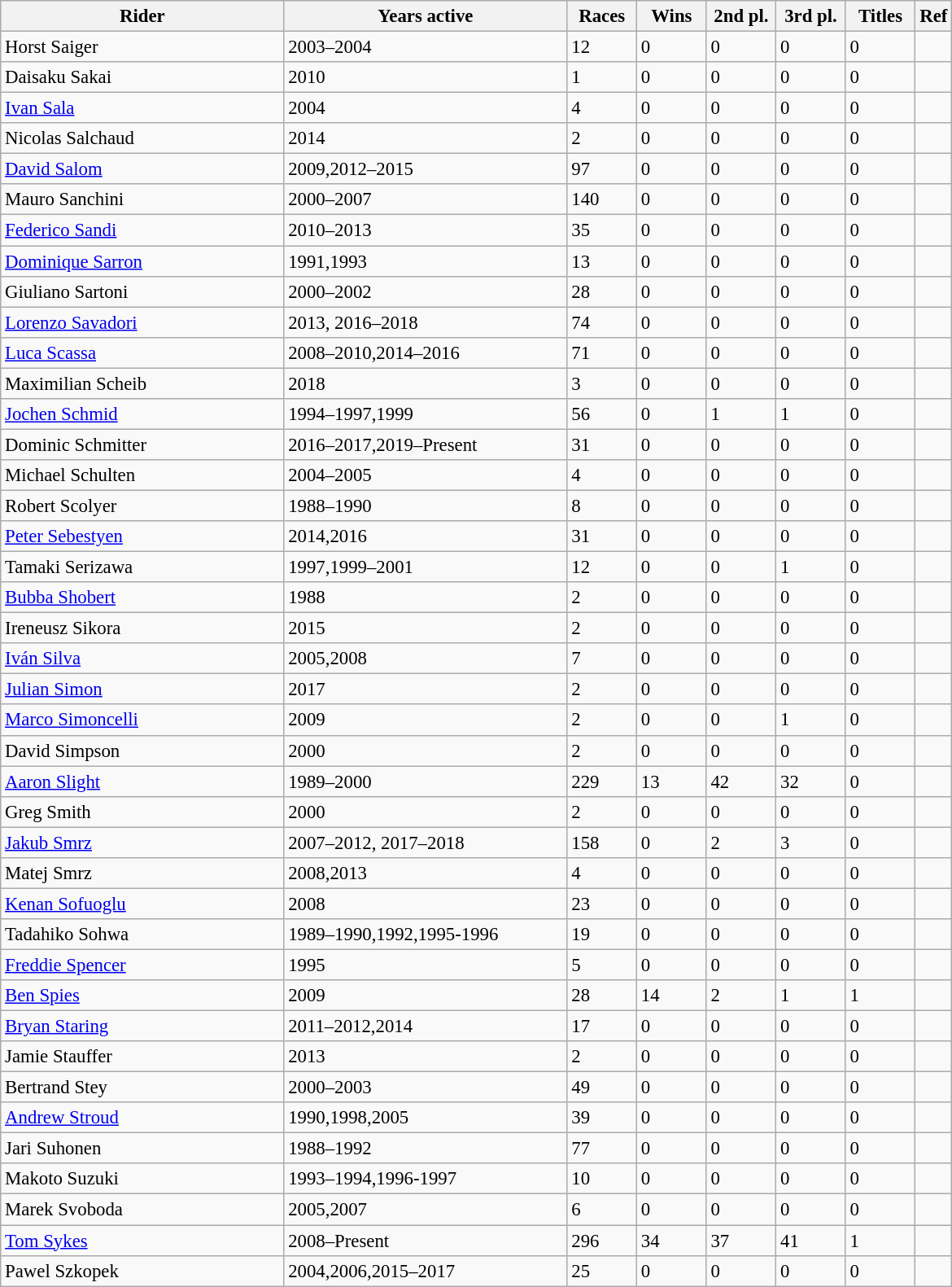<table class="wikitable" style="font-size:95%;">
<tr>
<th width="225">Rider</th>
<th width="225">Years active</th>
<th width="50">Races</th>
<th width="50">Wins</th>
<th width="50">2nd pl.</th>
<th width="50">3rd pl.</th>
<th width="50">Titles</th>
<th>Ref</th>
</tr>
<tr>
<td> Horst Saiger</td>
<td>2003–2004</td>
<td>12</td>
<td>0</td>
<td>0</td>
<td>0</td>
<td>0</td>
<td></td>
</tr>
<tr>
<td> Daisaku Sakai</td>
<td>2010</td>
<td>1</td>
<td>0</td>
<td>0</td>
<td>0</td>
<td>0</td>
<td></td>
</tr>
<tr>
<td> <a href='#'>Ivan Sala</a></td>
<td>2004</td>
<td>4</td>
<td>0</td>
<td>0</td>
<td>0</td>
<td>0</td>
<td></td>
</tr>
<tr>
<td> Nicolas Salchaud</td>
<td>2014</td>
<td>2</td>
<td>0</td>
<td>0</td>
<td>0</td>
<td>0</td>
<td></td>
</tr>
<tr>
<td> <a href='#'>David Salom</a></td>
<td>2009,2012–2015</td>
<td>97</td>
<td>0</td>
<td>0</td>
<td>0</td>
<td>0</td>
<td></td>
</tr>
<tr>
<td> Mauro Sanchini</td>
<td>2000–2007</td>
<td>140</td>
<td>0</td>
<td>0</td>
<td>0</td>
<td>0</td>
<td></td>
</tr>
<tr>
<td> <a href='#'>Federico Sandi</a></td>
<td>2010–2013</td>
<td>35</td>
<td>0</td>
<td>0</td>
<td>0</td>
<td>0</td>
<td></td>
</tr>
<tr>
<td> <a href='#'>Dominique Sarron</a></td>
<td>1991,1993</td>
<td>13</td>
<td>0</td>
<td>0</td>
<td>0</td>
<td>0</td>
<td></td>
</tr>
<tr>
<td> Giuliano Sartoni</td>
<td>2000–2002</td>
<td>28</td>
<td>0</td>
<td>0</td>
<td>0</td>
<td>0</td>
<td></td>
</tr>
<tr>
<td> <a href='#'>Lorenzo Savadori</a></td>
<td>2013, 2016–2018</td>
<td>74</td>
<td>0</td>
<td>0</td>
<td>0</td>
<td>0</td>
<td></td>
</tr>
<tr>
<td> <a href='#'>Luca Scassa</a></td>
<td>2008–2010,2014–2016</td>
<td>71</td>
<td>0</td>
<td>0</td>
<td>0</td>
<td>0</td>
<td></td>
</tr>
<tr>
<td> Maximilian Scheib</td>
<td>2018</td>
<td>3</td>
<td>0</td>
<td>0</td>
<td>0</td>
<td>0</td>
<td></td>
</tr>
<tr>
<td> <a href='#'>Jochen Schmid</a></td>
<td>1994–1997,1999</td>
<td>56</td>
<td>0</td>
<td>1</td>
<td>1</td>
<td>0</td>
</tr>
<tr>
<td> Dominic Schmitter</td>
<td>2016–2017,2019–Present</td>
<td>31</td>
<td>0</td>
<td>0</td>
<td>0</td>
<td>0</td>
<td></td>
</tr>
<tr>
<td> Michael Schulten</td>
<td>2004–2005</td>
<td>4</td>
<td>0</td>
<td>0</td>
<td>0</td>
<td>0</td>
<td></td>
</tr>
<tr>
<td> Robert Scolyer</td>
<td>1988–1990</td>
<td>8</td>
<td>0</td>
<td>0</td>
<td>0</td>
<td>0</td>
<td></td>
</tr>
<tr>
<td> <a href='#'>Peter Sebestyen</a></td>
<td>2014,2016</td>
<td>31</td>
<td>0</td>
<td>0</td>
<td>0</td>
<td>0</td>
<td></td>
</tr>
<tr>
<td> Tamaki Serizawa</td>
<td>1997,1999–2001</td>
<td>12</td>
<td>0</td>
<td>0</td>
<td>1</td>
<td>0</td>
<td></td>
</tr>
<tr>
<td> <a href='#'>Bubba Shobert</a></td>
<td>1988</td>
<td>2</td>
<td>0</td>
<td>0</td>
<td>0</td>
<td>0</td>
<td></td>
</tr>
<tr>
<td> Ireneusz Sikora</td>
<td>2015</td>
<td>2</td>
<td>0</td>
<td>0</td>
<td>0</td>
<td>0</td>
<td></td>
</tr>
<tr>
<td> <a href='#'>Iván Silva</a></td>
<td>2005,2008</td>
<td>7</td>
<td>0</td>
<td>0</td>
<td>0</td>
<td>0</td>
<td></td>
</tr>
<tr>
<td> <a href='#'>Julian Simon</a></td>
<td>2017</td>
<td>2</td>
<td>0</td>
<td>0</td>
<td>0</td>
<td>0</td>
<td></td>
</tr>
<tr>
<td> <a href='#'>Marco Simoncelli</a></td>
<td>2009</td>
<td>2</td>
<td>0</td>
<td>0</td>
<td>1</td>
<td>0</td>
<td></td>
</tr>
<tr>
<td> David Simpson</td>
<td>2000</td>
<td>2</td>
<td>0</td>
<td>0</td>
<td>0</td>
<td>0</td>
<td></td>
</tr>
<tr>
<td> <a href='#'>Aaron Slight</a></td>
<td>1989–2000</td>
<td>229</td>
<td>13</td>
<td>42</td>
<td>32</td>
<td>0</td>
<td></td>
</tr>
<tr>
<td> Greg Smith</td>
<td>2000</td>
<td>2</td>
<td>0</td>
<td>0</td>
<td>0</td>
<td>0</td>
<td></td>
</tr>
<tr>
<td> <a href='#'>Jakub Smrz</a></td>
<td>2007–2012, 2017–2018</td>
<td>158</td>
<td>0</td>
<td>2</td>
<td>3</td>
<td>0</td>
<td></td>
</tr>
<tr>
<td> Matej Smrz</td>
<td>2008,2013</td>
<td>4</td>
<td>0</td>
<td>0</td>
<td>0</td>
<td>0</td>
<td></td>
</tr>
<tr>
<td> <a href='#'>Kenan Sofuoglu</a></td>
<td>2008</td>
<td>23</td>
<td>0</td>
<td>0</td>
<td>0</td>
<td>0</td>
<td></td>
</tr>
<tr>
<td> Tadahiko Sohwa</td>
<td>1989–1990,1992,1995-1996</td>
<td>19</td>
<td>0</td>
<td>0</td>
<td>0</td>
<td>0</td>
<td></td>
</tr>
<tr>
<td> <a href='#'>Freddie Spencer</a></td>
<td>1995</td>
<td>5</td>
<td>0</td>
<td>0</td>
<td>0</td>
<td>0</td>
<td></td>
</tr>
<tr>
<td> <a href='#'>Ben Spies</a></td>
<td>2009</td>
<td>28</td>
<td>14</td>
<td>2</td>
<td>1</td>
<td>1</td>
<td></td>
</tr>
<tr>
<td> <a href='#'>Bryan Staring</a></td>
<td>2011–2012,2014</td>
<td>17</td>
<td>0</td>
<td>0</td>
<td>0</td>
<td>0</td>
<td></td>
</tr>
<tr>
<td> Jamie Stauffer</td>
<td>2013</td>
<td>2</td>
<td>0</td>
<td>0</td>
<td>0</td>
<td>0</td>
<td></td>
</tr>
<tr>
<td> Bertrand Stey</td>
<td>2000–2003</td>
<td>49</td>
<td>0</td>
<td>0</td>
<td>0</td>
<td>0</td>
<td></td>
</tr>
<tr>
<td> <a href='#'>Andrew Stroud</a></td>
<td>1990,1998,2005</td>
<td>39</td>
<td>0</td>
<td>0</td>
<td>0</td>
<td>0</td>
<td></td>
</tr>
<tr>
<td> Jari Suhonen</td>
<td>1988–1992</td>
<td>77</td>
<td>0</td>
<td>0</td>
<td>0</td>
<td>0</td>
<td></td>
</tr>
<tr>
<td> Makoto Suzuki</td>
<td>1993–1994,1996-1997</td>
<td>10</td>
<td>0</td>
<td>0</td>
<td>0</td>
<td>0</td>
<td></td>
</tr>
<tr>
<td> Marek Svoboda</td>
<td>2005,2007</td>
<td>6</td>
<td>0</td>
<td>0</td>
<td>0</td>
<td>0</td>
<td></td>
</tr>
<tr>
<td> <a href='#'>Tom Sykes</a></td>
<td>2008–Present</td>
<td>296</td>
<td>34</td>
<td>37</td>
<td>41</td>
<td>1</td>
<td></td>
</tr>
<tr>
<td> Pawel Szkopek</td>
<td>2004,2006,2015–2017</td>
<td>25</td>
<td>0</td>
<td>0</td>
<td>0</td>
<td>0</td>
<td></td>
</tr>
</table>
